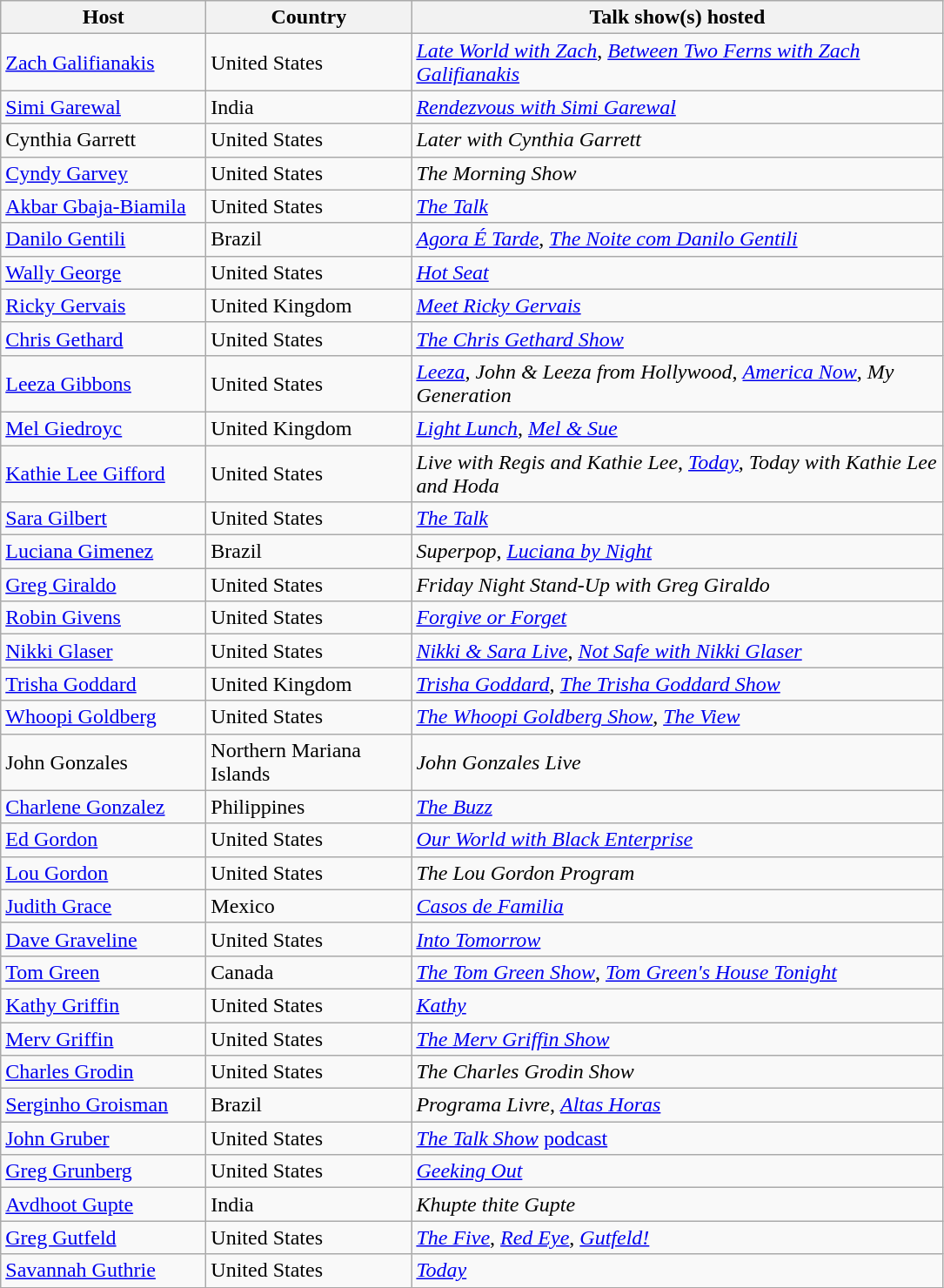<table class="wikitable">
<tr>
<th width="150">Host</th>
<th width="150">Country</th>
<th width="400">Talk show(s) hosted</th>
</tr>
<tr>
<td><a href='#'>Zach Galifianakis</a></td>
<td> United States</td>
<td><em><a href='#'>Late World with Zach</a></em>, <em><a href='#'>Between Two Ferns with Zach Galifianakis</a></em></td>
</tr>
<tr>
<td><a href='#'>Simi Garewal</a></td>
<td> India</td>
<td><em><a href='#'>Rendezvous with Simi Garewal</a></em></td>
</tr>
<tr>
<td>Cynthia Garrett</td>
<td> United States</td>
<td><em>Later with Cynthia Garrett</em></td>
</tr>
<tr>
<td><a href='#'>Cyndy Garvey</a></td>
<td> United States</td>
<td><em>The Morning Show</em></td>
</tr>
<tr>
<td><a href='#'>Akbar Gbaja-Biamila</a></td>
<td> United States</td>
<td><em><a href='#'>The Talk</a></em></td>
</tr>
<tr>
<td><a href='#'>Danilo Gentili</a></td>
<td> Brazil</td>
<td><em><a href='#'>Agora É Tarde</a></em>, <em><a href='#'>The Noite com Danilo Gentili</a></em></td>
</tr>
<tr>
<td><a href='#'>Wally George</a></td>
<td> United States</td>
<td><em><a href='#'>Hot Seat</a></em></td>
</tr>
<tr>
<td><a href='#'>Ricky Gervais</a></td>
<td> United Kingdom</td>
<td><em><a href='#'>Meet Ricky Gervais</a></em></td>
</tr>
<tr>
<td><a href='#'>Chris Gethard</a></td>
<td> United States</td>
<td><em><a href='#'>The Chris Gethard Show</a></em></td>
</tr>
<tr>
<td><a href='#'>Leeza Gibbons</a></td>
<td> United States</td>
<td><em><a href='#'>Leeza</a></em>, <em>John & Leeza from Hollywood</em>, <em><a href='#'>America Now</a></em>, <em>My Generation</em></td>
</tr>
<tr>
<td><a href='#'>Mel Giedroyc</a></td>
<td> United Kingdom</td>
<td><em><a href='#'>Light Lunch</a></em>, <em><a href='#'>Mel & Sue</a></em></td>
</tr>
<tr>
<td><a href='#'>Kathie Lee Gifford</a></td>
<td> United States</td>
<td><em>Live with Regis and Kathie Lee</em>, <em><a href='#'>Today</a></em>, <em>Today with Kathie Lee and Hoda</em></td>
</tr>
<tr>
<td><a href='#'>Sara Gilbert</a></td>
<td> United States</td>
<td><em> <a href='#'>The Talk</a></em></td>
</tr>
<tr>
<td><a href='#'>Luciana Gimenez</a></td>
<td> Brazil</td>
<td><em>Superpop</em>, <em><a href='#'>Luciana by Night</a></em></td>
</tr>
<tr>
<td><a href='#'>Greg Giraldo</a></td>
<td> United States</td>
<td><em>Friday Night Stand-Up with Greg Giraldo</em></td>
</tr>
<tr>
<td><a href='#'>Robin Givens</a></td>
<td> United States</td>
<td><em><a href='#'>Forgive or Forget</a></em></td>
</tr>
<tr>
<td><a href='#'>Nikki Glaser</a></td>
<td> United States</td>
<td><em><a href='#'>Nikki & Sara Live</a></em>, <em><a href='#'>Not Safe with Nikki Glaser</a></em></td>
</tr>
<tr>
<td><a href='#'>Trisha Goddard</a></td>
<td> United Kingdom</td>
<td><em><a href='#'>Trisha Goddard</a></em>, <em><a href='#'>The Trisha Goddard Show</a></em></td>
</tr>
<tr>
<td><a href='#'>Whoopi Goldberg</a></td>
<td> United States</td>
<td><em><a href='#'>The Whoopi Goldberg Show</a></em>, <em><a href='#'>The View</a></em></td>
</tr>
<tr>
<td>John Gonzales</td>
<td> Northern Mariana Islands</td>
<td><em>John Gonzales Live</em></td>
</tr>
<tr>
<td><a href='#'>Charlene Gonzalez</a></td>
<td> Philippines</td>
<td><em><a href='#'>The Buzz</a></em></td>
</tr>
<tr>
<td><a href='#'>Ed Gordon</a></td>
<td> United States</td>
<td><em><a href='#'>Our World with Black Enterprise</a></em></td>
</tr>
<tr>
<td><a href='#'>Lou Gordon</a></td>
<td> United States</td>
<td><em>The Lou Gordon Program</em></td>
</tr>
<tr>
<td><a href='#'>Judith Grace</a></td>
<td> Mexico</td>
<td><em><a href='#'>Casos de Familia</a></em></td>
</tr>
<tr>
<td><a href='#'>Dave Graveline</a></td>
<td> United States</td>
<td><em><a href='#'>Into Tomorrow</a></em></td>
</tr>
<tr>
<td><a href='#'>Tom Green</a></td>
<td> Canada</td>
<td><em><a href='#'>The Tom Green Show</a></em>, <em><a href='#'>Tom Green's House Tonight</a></em></td>
</tr>
<tr>
<td><a href='#'>Kathy Griffin</a></td>
<td> United States</td>
<td><em><a href='#'>Kathy</a></em></td>
</tr>
<tr>
<td><a href='#'>Merv Griffin</a></td>
<td> United States</td>
<td><em><a href='#'>The Merv Griffin Show</a></em></td>
</tr>
<tr>
<td><a href='#'>Charles Grodin</a></td>
<td> United States</td>
<td><em>The Charles Grodin Show</em></td>
</tr>
<tr>
<td><a href='#'>Serginho Groisman</a></td>
<td> Brazil</td>
<td><em>Programa Livre</em>, <em><a href='#'>Altas Horas</a></em></td>
</tr>
<tr>
<td><a href='#'>John Gruber</a></td>
<td> United States</td>
<td><em><a href='#'>The Talk Show</a></em> <a href='#'>podcast</a></td>
</tr>
<tr>
<td><a href='#'>Greg Grunberg</a></td>
<td> United States</td>
<td><em><a href='#'>Geeking Out</a></em></td>
</tr>
<tr>
<td><a href='#'>Avdhoot Gupte</a></td>
<td> India</td>
<td><em>Khupte thite Gupte</em></td>
</tr>
<tr>
<td><a href='#'>Greg Gutfeld</a></td>
<td> United States</td>
<td><em><a href='#'>The Five</a></em>, <em><a href='#'>Red Eye</a></em>,  <em><a href='#'>Gutfeld!</a></em></td>
</tr>
<tr>
<td><a href='#'>Savannah Guthrie</a></td>
<td> United States</td>
<td><em><a href='#'>Today</a></em></td>
</tr>
</table>
